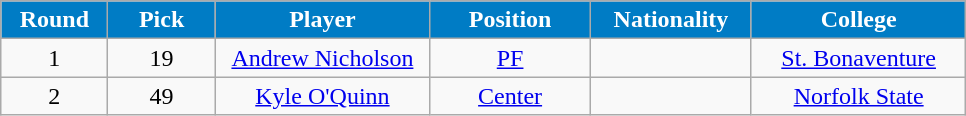<table class="wikitable sortable sortable">
<tr>
<th style="background:#007CC5; color:#FFFFFF" width="10%">Round</th>
<th style="background:#007CC5; color:#FFFFFF" width="10%">Pick</th>
<th style="background:#007CC5; color:#FFFFFF" width="20%">Player</th>
<th style="background:#007CC5; color:#FFFFFF" width="15%">Position</th>
<th style="background:#007CC5; color:#FFFFFF" width="15%">Nationality</th>
<th style="background:#007CC5; color:#FFFFFF" width="20%">College</th>
</tr>
<tr style="text-align: center">
<td>1</td>
<td>19</td>
<td><a href='#'>Andrew Nicholson</a></td>
<td><a href='#'>PF</a></td>
<td></td>
<td><a href='#'>St. Bonaventure</a></td>
</tr>
<tr style="text-align: center">
<td>2</td>
<td>49</td>
<td><a href='#'>Kyle O'Quinn</a></td>
<td><a href='#'>Center</a></td>
<td></td>
<td><a href='#'>Norfolk State</a></td>
</tr>
</table>
